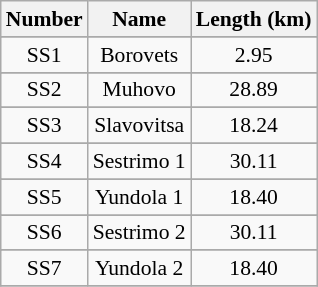<table class="wikitable" border="1" style="font-size:90%;">
<tr>
<th>Number</th>
<th>Name</th>
<th>Length (km)</th>
</tr>
<tr>
</tr>
<tr>
<td rowspan=1 align=center>SS1</td>
<td rowspan=1 align=center>Borovets</td>
<td rowspan=1 align=center>2.95</td>
</tr>
<tr>
</tr>
<tr>
<td rowspan=1 align=center>SS2</td>
<td rowspan=1 align=center>Muhovo</td>
<td rowspan=1 align=center>28.89</td>
</tr>
<tr>
</tr>
<tr>
<td rowspan=1 align=center>SS3</td>
<td rowspan=1 align=center>Slavovitsa</td>
<td rowspan=1 align=center>18.24</td>
</tr>
<tr>
</tr>
<tr>
<td rowspan=1 align=center>SS4</td>
<td rowspan=1 align=center>Sestrimo 1</td>
<td rowspan=1 align=center>30.11</td>
</tr>
<tr>
</tr>
<tr>
<td rowspan=1 align=center>SS5</td>
<td rowspan=1 align=center>Yundola 1</td>
<td rowspan=1 align=center>18.40</td>
</tr>
<tr>
</tr>
<tr>
<td rowspan=1 align=center>SS6</td>
<td rowspan=1 align=center>Sestrimo 2</td>
<td rowspan=1 align=center>30.11</td>
</tr>
<tr>
</tr>
<tr>
<td rowspan=1 align=center>SS7</td>
<td rowspan=1 align=center>Yundola 2</td>
<td rowspan=1 align=center>18.40</td>
</tr>
<tr>
</tr>
</table>
